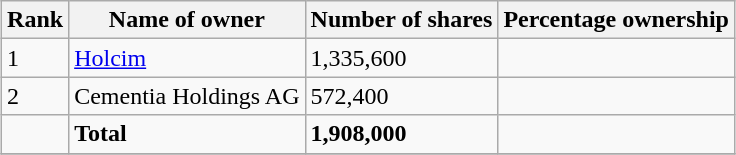<table class="wikitable sortable" style="margin: 0.5em auto">
<tr>
<th>Rank</th>
<th>Name of owner</th>
<th>Number of shares</th>
<th>Percentage ownership</th>
</tr>
<tr>
<td>1</td>
<td><a href='#'>Holcim</a></td>
<td>1,335,600</td>
<td></td>
</tr>
<tr>
<td>2</td>
<td>Cementia Holdings AG</td>
<td>572,400</td>
<td></td>
</tr>
<tr>
<td></td>
<td><strong>Total</strong></td>
<td><strong>1,908,000</strong></td>
<td></td>
</tr>
<tr>
</tr>
</table>
